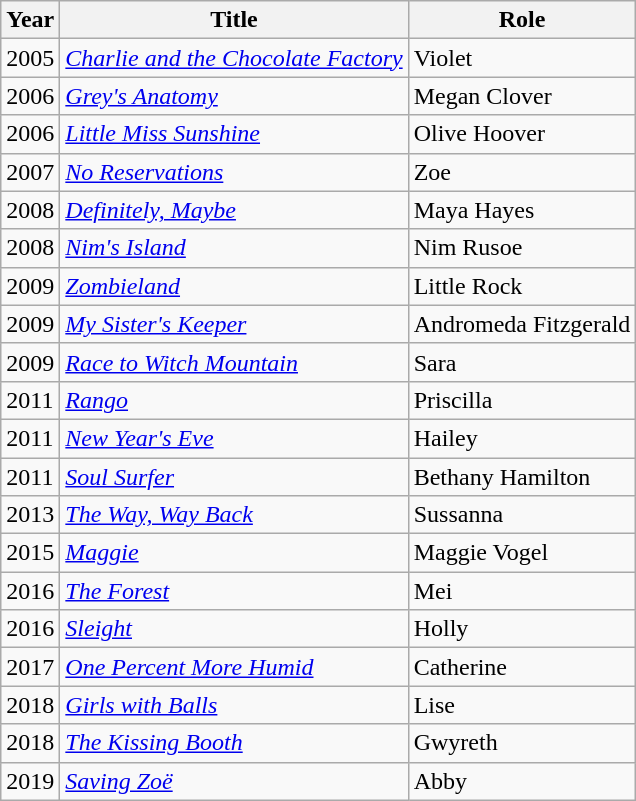<table class="wikitable sortable">
<tr>
<th>Year</th>
<th>Title</th>
<th>Role</th>
</tr>
<tr>
<td>2005</td>
<td><em><a href='#'>Charlie and the Chocolate Factory</a></em></td>
<td>Violet</td>
</tr>
<tr>
<td>2006</td>
<td><em><a href='#'>Grey's Anatomy</a></em></td>
<td>Megan Clover</td>
</tr>
<tr>
<td>2006</td>
<td><em><a href='#'>Little Miss Sunshine</a></em></td>
<td>Olive Hoover</td>
</tr>
<tr>
<td>2007</td>
<td><em><a href='#'>No Reservations</a></em></td>
<td>Zoe</td>
</tr>
<tr>
<td>2008</td>
<td><em><a href='#'>Definitely, Maybe</a></em></td>
<td>Maya Hayes</td>
</tr>
<tr>
<td>2008</td>
<td><em><a href='#'>Nim's Island</a></em></td>
<td>Nim Rusoe</td>
</tr>
<tr>
<td>2009</td>
<td><em><a href='#'>Zombieland</a></em></td>
<td>Little Rock</td>
</tr>
<tr>
<td>2009</td>
<td><em><a href='#'>My Sister's Keeper</a></em></td>
<td>Andromeda Fitzgerald</td>
</tr>
<tr>
<td>2009</td>
<td><em><a href='#'>Race to Witch Mountain</a></em></td>
<td>Sara</td>
</tr>
<tr>
<td>2011</td>
<td><em><a href='#'>Rango</a></em></td>
<td>Priscilla</td>
</tr>
<tr>
<td>2011</td>
<td><em><a href='#'>New Year's Eve</a></em></td>
<td>Hailey</td>
</tr>
<tr>
<td>2011</td>
<td><em><a href='#'>Soul Surfer</a></em></td>
<td>Bethany Hamilton</td>
</tr>
<tr>
<td>2013</td>
<td><em><a href='#'>The Way, Way Back</a></em></td>
<td>Sussanna</td>
</tr>
<tr>
<td>2015</td>
<td><em><a href='#'>Maggie</a></em></td>
<td>Maggie Vogel</td>
</tr>
<tr>
<td>2016</td>
<td><em><a href='#'>The Forest</a></em></td>
<td>Mei</td>
</tr>
<tr>
<td>2016</td>
<td><em><a href='#'>Sleight</a></em></td>
<td>Holly</td>
</tr>
<tr>
<td>2017</td>
<td><em><a href='#'>One Percent More Humid</a></em></td>
<td>Catherine</td>
</tr>
<tr>
<td>2018</td>
<td><em><a href='#'>Girls with Balls</a></em></td>
<td>Lise</td>
</tr>
<tr>
<td>2018</td>
<td><em><a href='#'>The Kissing Booth</a></em></td>
<td>Gwyreth</td>
</tr>
<tr>
<td>2019</td>
<td><em><a href='#'>Saving Zoë</a></em></td>
<td>Abby</td>
</tr>
</table>
